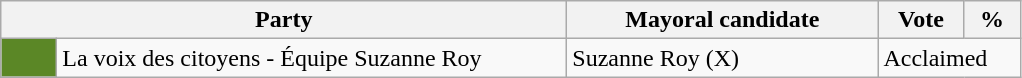<table class="wikitable">
<tr>
<th bgcolor="#DDDDFF" width="370px" colspan="2">Party</th>
<th bgcolor="#DDDDFF" width="200px">Mayoral candidate</th>
<th bgcolor="#DDDDFF" width="50px">Vote</th>
<th bgcolor="#DDDDFF" width="30px">%</th>
</tr>
<tr>
<td bgcolor=#5B8726  width="30px"> </td>
<td>La voix des citoyens - Équipe Suzanne Roy</td>
<td>Suzanne Roy (X)</td>
<td colspan="2">Acclaimed</td>
</tr>
</table>
